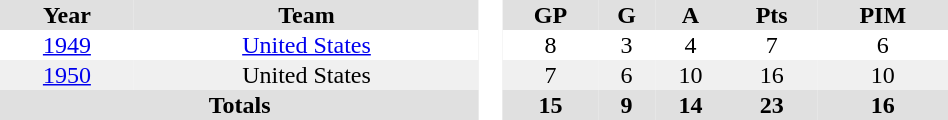<table border="0" cellpadding="1" cellspacing="0" style="text-align:center; width:50%">
<tr ALIGN="center" bgcolor="#e0e0e0">
<th>Year</th>
<th>Team</th>
<th ALIGN="center" rowspan="99" bgcolor="#ffffff"> </th>
<th>GP</th>
<th>G</th>
<th>A</th>
<th>Pts</th>
<th>PIM</th>
</tr>
<tr ALIGN="center">
<td><a href='#'>1949</a></td>
<td><a href='#'>United States</a></td>
<td>8</td>
<td>3</td>
<td>4</td>
<td>7</td>
<td>6</td>
</tr>
<tr ALIGN="center" bgcolor="#f0f0f0">
<td><a href='#'>1950</a></td>
<td>United States</td>
<td>7</td>
<td>6</td>
<td>10</td>
<td>16</td>
<td>10</td>
</tr>
<tr ALIGN="center" bgcolor="#e0e0e0">
<th colspan=2>Totals</th>
<th>15</th>
<th>9</th>
<th>14</th>
<th>23</th>
<th>16</th>
</tr>
</table>
